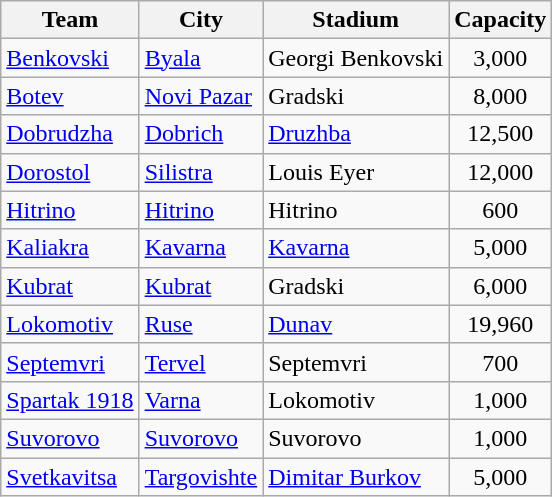<table class="wikitable sortable">
<tr>
<th>Team</th>
<th>City</th>
<th>Stadium</th>
<th>Capacity</th>
</tr>
<tr>
<td><a href='#'>Benkovski</a></td>
<td><a href='#'>Byala</a></td>
<td>Georgi Benkovski</td>
<td align=center>3,000</td>
</tr>
<tr>
<td><a href='#'>Botev</a></td>
<td><a href='#'>Novi Pazar</a></td>
<td>Gradski</td>
<td align=center>8,000</td>
</tr>
<tr>
<td><a href='#'>Dobrudzha</a></td>
<td><a href='#'>Dobrich</a></td>
<td><a href='#'>Druzhba</a></td>
<td align=center>12,500</td>
</tr>
<tr>
<td><a href='#'>Dorostol</a></td>
<td><a href='#'>Silistra</a></td>
<td>Louis Eyer</td>
<td align="center">12,000</td>
</tr>
<tr>
<td><a href='#'>Hitrino</a></td>
<td><a href='#'>Hitrino</a></td>
<td>Hitrino</td>
<td align=center>600</td>
</tr>
<tr>
<td><a href='#'>Kaliakra</a></td>
<td><a href='#'>Kavarna</a></td>
<td><a href='#'>Kavarna</a></td>
<td align=center>5,000</td>
</tr>
<tr>
<td><a href='#'>Kubrat</a></td>
<td><a href='#'>Kubrat</a></td>
<td>Gradski</td>
<td align="center">6,000</td>
</tr>
<tr>
<td><a href='#'>Lokomotiv</a></td>
<td><a href='#'>Ruse</a></td>
<td><a href='#'>Dunav</a></td>
<td align=center>19,960</td>
</tr>
<tr>
<td><a href='#'>Septemvri</a></td>
<td><a href='#'>Tervel</a></td>
<td>Septemvri</td>
<td align="center">700</td>
</tr>
<tr>
<td><a href='#'>Spartak 1918</a></td>
<td><a href='#'>Varna</a></td>
<td>Lokomotiv</td>
<td align=center>1,000</td>
</tr>
<tr>
<td><a href='#'>Suvorovo</a></td>
<td><a href='#'>Suvorovo</a></td>
<td>Suvorovo</td>
<td align=center>1,000</td>
</tr>
<tr>
<td><a href='#'>Svetkavitsa</a></td>
<td><a href='#'>Targovishte</a></td>
<td><a href='#'>Dimitar Burkov</a></td>
<td align=center>5,000</td>
</tr>
</table>
